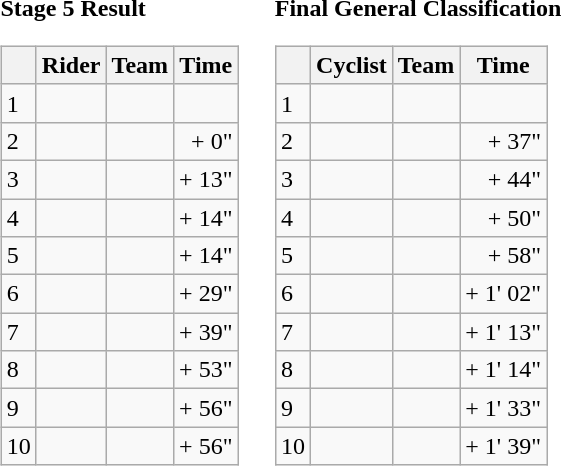<table>
<tr>
<td><strong>Stage 5 Result</strong><br><table class="wikitable">
<tr>
<th></th>
<th>Rider</th>
<th>Team</th>
<th>Time</th>
</tr>
<tr>
<td>1</td>
<td></td>
<td></td>
<td align="right"></td>
</tr>
<tr>
<td>2</td>
<td></td>
<td></td>
<td align="right">+ 0"</td>
</tr>
<tr>
<td>3</td>
<td> </td>
<td></td>
<td align="right">+ 13"</td>
</tr>
<tr>
<td>4</td>
<td></td>
<td></td>
<td align="right">+ 14"</td>
</tr>
<tr>
<td>5</td>
<td></td>
<td></td>
<td align="right">+ 14"</td>
</tr>
<tr>
<td>6</td>
<td></td>
<td></td>
<td align="right">+ 29"</td>
</tr>
<tr>
<td>7</td>
<td></td>
<td></td>
<td align="right">+ 39"</td>
</tr>
<tr>
<td>8</td>
<td></td>
<td></td>
<td align="right">+ 53"</td>
</tr>
<tr>
<td>9</td>
<td> </td>
<td></td>
<td align="right">+ 56"</td>
</tr>
<tr>
<td>10</td>
<td></td>
<td></td>
<td align="right">+ 56"</td>
</tr>
</table>
</td>
<td></td>
<td><strong>Final General Classification</strong><br><table class="wikitable">
<tr>
<th></th>
<th>Cyclist</th>
<th>Team</th>
<th>Time</th>
</tr>
<tr>
<td>1</td>
<td> </td>
<td></td>
<td align="right"></td>
</tr>
<tr>
<td>2</td>
<td></td>
<td></td>
<td align="right">+ 37"</td>
</tr>
<tr>
<td>3</td>
<td></td>
<td></td>
<td align="right">+ 44"</td>
</tr>
<tr>
<td>4</td>
<td></td>
<td></td>
<td align="right">+ 50"</td>
</tr>
<tr>
<td>5</td>
<td></td>
<td></td>
<td align="right">+ 58"</td>
</tr>
<tr>
<td>6</td>
<td></td>
<td></td>
<td align="right">+ 1' 02"</td>
</tr>
<tr>
<td>7</td>
<td></td>
<td></td>
<td align="right">+ 1' 13"</td>
</tr>
<tr>
<td>8</td>
<td></td>
<td></td>
<td align="right">+ 1' 14"</td>
</tr>
<tr>
<td>9</td>
<td></td>
<td></td>
<td align="right">+ 1' 33"</td>
</tr>
<tr>
<td>10</td>
<td></td>
<td></td>
<td align="right">+ 1' 39"</td>
</tr>
</table>
</td>
</tr>
</table>
